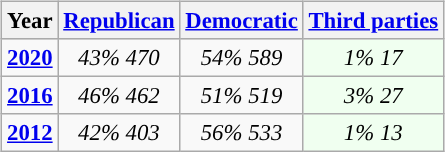<table class="wikitable" style="float:right; font-size:95%;">
<tr bgcolor=lightgrey>
<th>Year</th>
<th><a href='#'>Republican</a></th>
<th><a href='#'>Democratic</a></th>
<th><a href='#'>Third parties</a></th>
</tr>
<tr>
<td style="text-align:center; "><strong><a href='#'>2020</a></strong></td>
<td style="text-align:center; "><em>43%</em> <em>470</em></td>
<td style="text-align:center; "><em>54%</em> <em>589</em></td>
<td style="text-align:center; background:honeyDew;"><em>1%</em> <em>17</em></td>
</tr>
<tr>
<td style="text-align:center; "><strong><a href='#'>2016</a></strong></td>
<td style="text-align:center; "><em>46%</em> <em>462</em></td>
<td style="text-align:center; "><em>51%</em> <em>519</em></td>
<td style="text-align:center; background:honeyDew;"><em>3%</em> <em>27</em></td>
</tr>
<tr>
<td style="text-align:center; "><strong><a href='#'>2012</a></strong></td>
<td style="text-align:center; "><em>42%</em> <em>403</em></td>
<td style="text-align:center; "><em>56%</em> <em>533</em></td>
<td style="text-align:center; background:honeyDew;"><em>1%</em> <em>13</em></td>
</tr>
</table>
